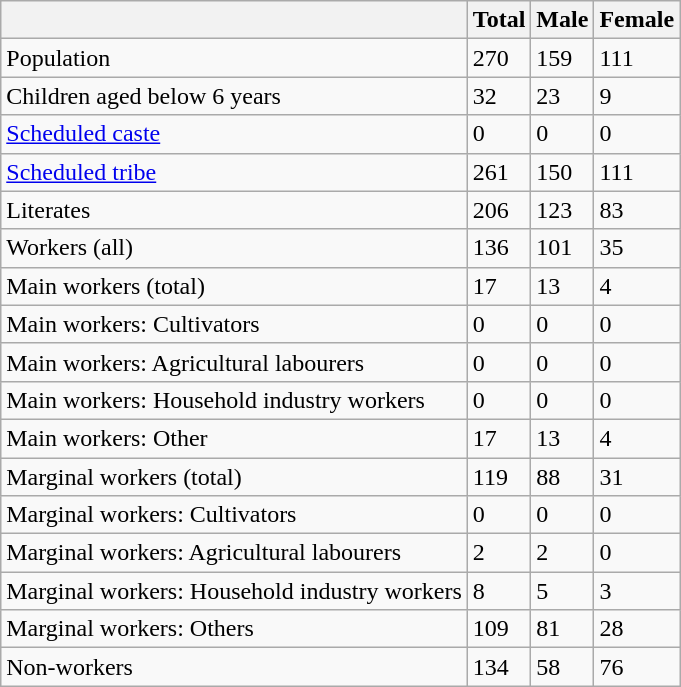<table class="wikitable sortable">
<tr>
<th></th>
<th>Total</th>
<th>Male</th>
<th>Female</th>
</tr>
<tr>
<td>Population</td>
<td>270</td>
<td>159</td>
<td>111</td>
</tr>
<tr>
<td>Children aged below 6 years</td>
<td>32</td>
<td>23</td>
<td>9</td>
</tr>
<tr>
<td><a href='#'>Scheduled caste</a></td>
<td>0</td>
<td>0</td>
<td>0</td>
</tr>
<tr>
<td><a href='#'>Scheduled tribe</a></td>
<td>261</td>
<td>150</td>
<td>111</td>
</tr>
<tr>
<td>Literates</td>
<td>206</td>
<td>123</td>
<td>83</td>
</tr>
<tr>
<td>Workers (all)</td>
<td>136</td>
<td>101</td>
<td>35</td>
</tr>
<tr>
<td>Main workers (total)</td>
<td>17</td>
<td>13</td>
<td>4</td>
</tr>
<tr>
<td>Main workers: Cultivators</td>
<td>0</td>
<td>0</td>
<td>0</td>
</tr>
<tr>
<td>Main workers: Agricultural labourers</td>
<td>0</td>
<td>0</td>
<td>0</td>
</tr>
<tr>
<td>Main workers: Household industry workers</td>
<td>0</td>
<td>0</td>
<td>0</td>
</tr>
<tr>
<td>Main workers: Other</td>
<td>17</td>
<td>13</td>
<td>4</td>
</tr>
<tr>
<td>Marginal workers (total)</td>
<td>119</td>
<td>88</td>
<td>31</td>
</tr>
<tr>
<td>Marginal workers: Cultivators</td>
<td>0</td>
<td>0</td>
<td>0</td>
</tr>
<tr>
<td>Marginal workers: Agricultural labourers</td>
<td>2</td>
<td>2</td>
<td>0</td>
</tr>
<tr>
<td>Marginal workers: Household industry workers</td>
<td>8</td>
<td>5</td>
<td>3</td>
</tr>
<tr>
<td>Marginal workers: Others</td>
<td>109</td>
<td>81</td>
<td>28</td>
</tr>
<tr>
<td>Non-workers</td>
<td>134</td>
<td>58</td>
<td>76</td>
</tr>
</table>
